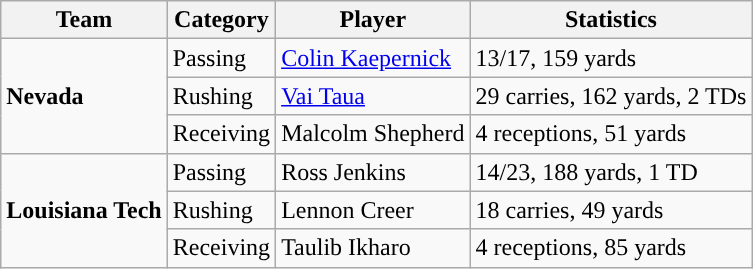<table class="wikitable" style="float: left;">
<tr>
<th>Team</th>
<th>Category</th>
<th>Player</th>
<th>Statistics</th>
</tr>
<tr>
<td rowspan=3><strong>Nevada</strong></td>
<td>Passing</td>
<td><a href='#'>Colin Kaepernick</a></td>
<td>13/17, 159 yards</td>
</tr>
<tr>
<td>Rushing</td>
<td><a href='#'>Vai Taua</a></td>
<td>29 carries, 162 yards, 2 TDs</td>
</tr>
<tr>
<td>Receiving</td>
<td>Malcolm Shepherd</td>
<td>4 receptions, 51 yards</td>
</tr>
<tr>
<td rowspan=3><strong>Louisiana Tech</strong></td>
<td>Passing</td>
<td>Ross Jenkins</td>
<td>14/23, 188 yards, 1 TD</td>
</tr>
<tr>
<td>Rushing</td>
<td>Lennon Creer</td>
<td>18 carries, 49 yards</td>
</tr>
<tr>
<td>Receiving</td>
<td>Taulib Ikharo</td>
<td>4 receptions, 85 yards</td>
</tr>
</table>
